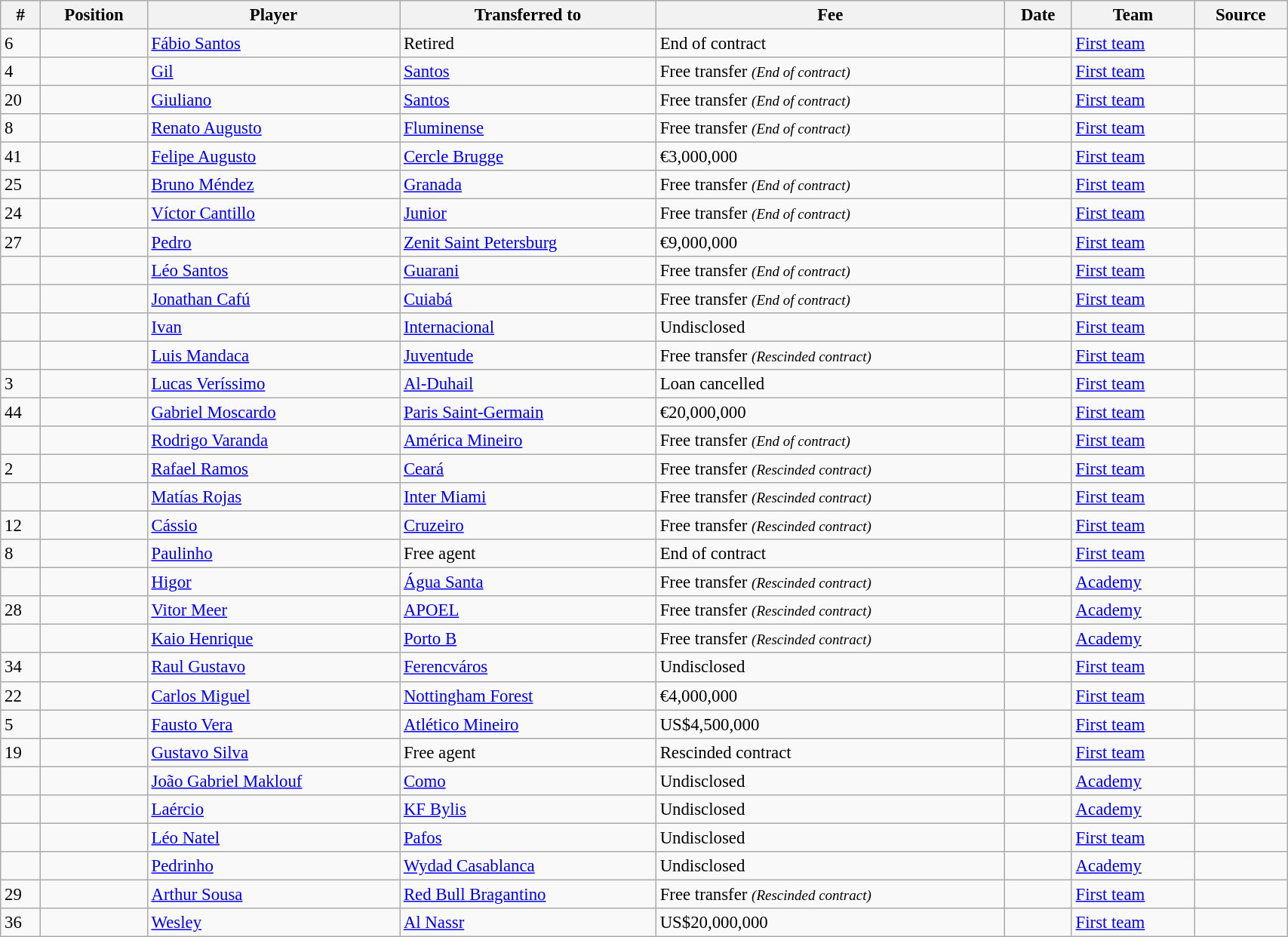<table class="wikitable sortable" style="width:90%; text-align:center; font-size:95%; text-align:left;">
<tr>
<th><strong>#</strong></th>
<th><strong>Position </strong></th>
<th><strong>Player </strong></th>
<th><strong>Transferred to</strong></th>
<th><strong>Fee </strong></th>
<th><strong>Date </strong></th>
<th><strong>Team</strong></th>
<th><strong>Source</strong></th>
</tr>
<tr>
<td>6</td>
<td></td>
<td> <a href='#'>Fábio Santos</a></td>
<td>Retired</td>
<td>End of contract</td>
<td></td>
<td><a href='#'>First team</a></td>
<td></td>
</tr>
<tr>
<td>4</td>
<td></td>
<td> <a href='#'>Gil</a></td>
<td> <a href='#'>Santos</a></td>
<td>Free transfer <small><em>(End of contract)</em></small></td>
<td></td>
<td><a href='#'>First team</a></td>
<td></td>
</tr>
<tr>
<td>20</td>
<td></td>
<td> <a href='#'>Giuliano</a></td>
<td> <a href='#'>Santos</a></td>
<td>Free transfer <small><em>(End of contract)</em></small></td>
<td></td>
<td><a href='#'>First team</a></td>
<td></td>
</tr>
<tr>
<td>8</td>
<td></td>
<td> <a href='#'>Renato Augusto</a></td>
<td> <a href='#'>Fluminense</a></td>
<td>Free transfer <small><em>(End of contract)</em></small></td>
<td></td>
<td><a href='#'>First team</a></td>
<td></td>
</tr>
<tr>
<td>41</td>
<td></td>
<td> <a href='#'>Felipe Augusto</a></td>
<td> <a href='#'>Cercle Brugge</a></td>
<td>€3,000,000 </td>
<td></td>
<td><a href='#'>First team</a></td>
<td></td>
</tr>
<tr>
<td>25</td>
<td></td>
<td> <a href='#'>Bruno Méndez</a></td>
<td> <a href='#'>Granada</a></td>
<td>Free transfer <small><em>(End of contract)</em></small></td>
<td></td>
<td><a href='#'>First team</a></td>
<td></td>
</tr>
<tr>
<td>24</td>
<td></td>
<td> <a href='#'>Víctor Cantillo</a></td>
<td> <a href='#'>Junior</a></td>
<td>Free transfer <small><em>(End of contract)</em></small></td>
<td></td>
<td><a href='#'>First team</a></td>
<td></td>
</tr>
<tr>
<td>27</td>
<td></td>
<td> <a href='#'>Pedro</a></td>
<td> <a href='#'>Zenit Saint Petersburg</a></td>
<td>€9,000,000 </td>
<td></td>
<td><a href='#'>First team</a></td>
<td></td>
</tr>
<tr>
<td></td>
<td></td>
<td> <a href='#'>Léo Santos</a></td>
<td> <a href='#'>Guarani</a></td>
<td>Free transfer <small><em>(End of contract)</em></small></td>
<td></td>
<td><a href='#'>First team</a></td>
<td></td>
</tr>
<tr>
<td></td>
<td></td>
<td> <a href='#'>Jonathan Cafú</a></td>
<td> <a href='#'>Cuiabá</a></td>
<td>Free transfer <small><em>(End of contract)</em></small></td>
<td></td>
<td><a href='#'>First team</a></td>
<td></td>
</tr>
<tr>
<td></td>
<td></td>
<td> <a href='#'>Ivan</a></td>
<td> <a href='#'>Internacional</a></td>
<td>Undisclosed</td>
<td></td>
<td><a href='#'>First team</a></td>
<td></td>
</tr>
<tr>
<td></td>
<td></td>
<td> <a href='#'>Luis Mandaca</a></td>
<td> <a href='#'>Juventude</a></td>
<td>Free transfer <small><em>(Rescinded contract)</em></small></td>
<td></td>
<td><a href='#'>First team</a></td>
<td></td>
</tr>
<tr>
<td>3</td>
<td></td>
<td> <a href='#'>Lucas Veríssimo</a></td>
<td> <a href='#'>Al-Duhail</a></td>
<td>Loan cancelled</td>
<td></td>
<td><a href='#'>First team</a></td>
<td></td>
</tr>
<tr>
<td>44</td>
<td></td>
<td> <a href='#'>Gabriel Moscardo</a></td>
<td> <a href='#'>Paris Saint-Germain</a></td>
<td>€20,000,000 </td>
<td></td>
<td><a href='#'>First team</a></td>
<td></td>
</tr>
<tr>
<td></td>
<td></td>
<td> <a href='#'>Rodrigo Varanda</a></td>
<td> <a href='#'>América Mineiro</a></td>
<td>Free transfer <small><em>(End of contract)</em></small></td>
<td></td>
<td><a href='#'>First team</a></td>
<td></td>
</tr>
<tr>
<td>2</td>
<td></td>
<td> <a href='#'>Rafael Ramos</a></td>
<td> <a href='#'>Ceará</a></td>
<td>Free transfer <small><em>(Rescinded contract)</em></small></td>
<td></td>
<td><a href='#'>First team</a></td>
<td></td>
</tr>
<tr>
<td></td>
<td></td>
<td> <a href='#'>Matías Rojas</a></td>
<td> <a href='#'>Inter Miami</a></td>
<td>Free transfer <small><em>(Rescinded contract)</em></small></td>
<td></td>
<td><a href='#'>First team</a></td>
<td></td>
</tr>
<tr>
<td>12</td>
<td></td>
<td> <a href='#'>Cássio</a></td>
<td> <a href='#'>Cruzeiro</a></td>
<td>Free transfer <small><em>(Rescinded contract)</em></small></td>
<td></td>
<td><a href='#'>First team</a></td>
<td></td>
</tr>
<tr>
<td>8</td>
<td></td>
<td> <a href='#'>Paulinho</a></td>
<td>Free agent</td>
<td>End of contract</td>
<td></td>
<td><a href='#'>First team</a></td>
<td></td>
</tr>
<tr>
<td></td>
<td></td>
<td> <a href='#'>Higor</a></td>
<td> <a href='#'>Água Santa</a></td>
<td>Free transfer <small><em>(Rescinded contract)</em></small></td>
<td></td>
<td><a href='#'>Academy</a></td>
<td></td>
</tr>
<tr>
<td>28</td>
<td></td>
<td> <a href='#'>Vitor Meer</a></td>
<td> <a href='#'>APOEL</a></td>
<td>Free transfer <small><em>(Rescinded contract)</em></small></td>
<td></td>
<td><a href='#'>Academy</a></td>
<td></td>
</tr>
<tr>
<td></td>
<td></td>
<td> <a href='#'>Kaio Henrique</a></td>
<td> <a href='#'>Porto B</a></td>
<td>Free transfer <small><em>(Rescinded contract)</em></small></td>
<td></td>
<td><a href='#'>Academy</a></td>
<td></td>
</tr>
<tr>
<td>34</td>
<td></td>
<td> <a href='#'>Raul Gustavo</a></td>
<td> <a href='#'>Ferencváros</a></td>
<td>Undisclosed </td>
<td></td>
<td><a href='#'>First team</a></td>
<td></td>
</tr>
<tr>
<td>22</td>
<td></td>
<td> <a href='#'>Carlos Miguel</a></td>
<td> <a href='#'>Nottingham Forest</a></td>
<td>€4,000,000 </td>
<td></td>
<td><a href='#'>First team</a></td>
<td></td>
</tr>
<tr>
<td>5</td>
<td></td>
<td> <a href='#'>Fausto Vera</a></td>
<td> <a href='#'>Atlético Mineiro</a></td>
<td>US$4,500,000 </td>
<td></td>
<td><a href='#'>First team</a></td>
<td></td>
</tr>
<tr>
<td>19</td>
<td></td>
<td> <a href='#'>Gustavo Silva</a></td>
<td>Free agent</td>
<td>Rescinded contract</td>
<td></td>
<td><a href='#'>First team</a></td>
<td></td>
</tr>
<tr>
<td></td>
<td></td>
<td> <a href='#'>João Gabriel Maklouf</a></td>
<td> <a href='#'>Como</a></td>
<td>Undisclosed</td>
<td></td>
<td><a href='#'>Academy</a></td>
<td></td>
</tr>
<tr>
<td></td>
<td></td>
<td> <a href='#'>Laércio</a></td>
<td> <a href='#'>KF Bylis</a></td>
<td>Undisclosed</td>
<td></td>
<td><a href='#'>Academy</a></td>
<td></td>
</tr>
<tr>
<td></td>
<td></td>
<td> <a href='#'>Léo Natel</a></td>
<td> <a href='#'>Pafos</a></td>
<td>Undisclosed</td>
<td></td>
<td><a href='#'>First team</a></td>
<td></td>
</tr>
<tr>
<td></td>
<td></td>
<td> <a href='#'>Pedrinho</a></td>
<td> <a href='#'>Wydad Casablanca</a></td>
<td>Undisclosed</td>
<td></td>
<td><a href='#'>Academy</a></td>
<td></td>
</tr>
<tr>
<td>29</td>
<td></td>
<td> <a href='#'>Arthur Sousa</a></td>
<td> <a href='#'>Red Bull Bragantino</a></td>
<td>Free transfer <small><em>(Rescinded contract)</em></small></td>
<td></td>
<td><a href='#'>First team</a></td>
<td></td>
</tr>
<tr>
<td>36</td>
<td></td>
<td> <a href='#'>Wesley</a></td>
<td> <a href='#'>Al Nassr</a></td>
<td>US$20,000,000 </td>
<td></td>
<td><a href='#'>First team</a></td>
<td></td>
</tr>
</table>
